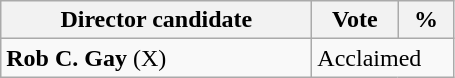<table class="wikitable">
<tr>
<th width="200px">Director candidate</th>
<th width="50px">Vote</th>
<th width="30px">%</th>
</tr>
<tr>
<td><strong>Rob C. Gay</strong> (X) </td>
<td colspan="2">Acclaimed</td>
</tr>
</table>
